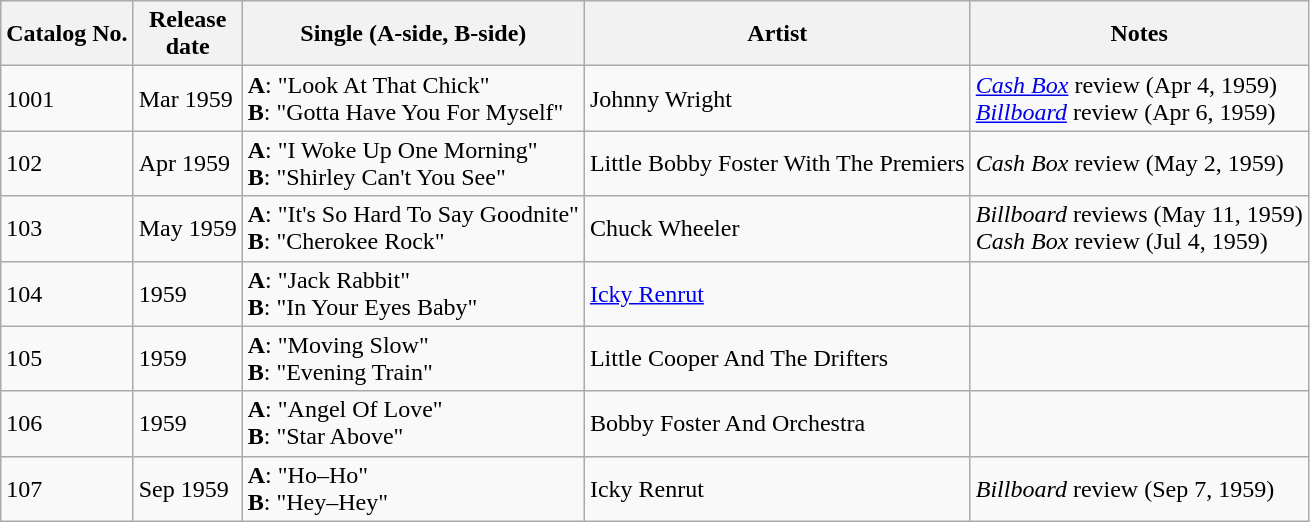<table class="wikitable">
<tr>
<th>Catalog No.</th>
<th>Release<br>date</th>
<th><strong>Single (A-side, B-side)</strong></th>
<th>Artist</th>
<th>Notes</th>
</tr>
<tr>
<td>1001</td>
<td>Mar 1959</td>
<td><strong>A</strong>: "Look At That Chick"<br><strong>B</strong>: "Gotta Have You For Myself"</td>
<td>Johnny Wright</td>
<td><a href='#'><em>Cash Box</em></a> review (Apr 4, 1959)<br><a href='#'><em>Billboard</em></a> review (Apr 6, 1959)</td>
</tr>
<tr>
<td>102</td>
<td>Apr 1959</td>
<td><strong>A</strong>: "I Woke Up One Morning"<br><strong>B</strong>: "Shirley Can't You See"</td>
<td>Little Bobby Foster With The Premiers<br></td>
<td><em>Cash Box</em> review (May 2, 1959)</td>
</tr>
<tr>
<td>103</td>
<td>May 1959</td>
<td><strong>A</strong>: "It's So Hard To Say Goodnite"<br><strong>B</strong>: "Cherokee Rock"</td>
<td>Chuck Wheeler</td>
<td><em>Billboard</em> reviews (May 11, 1959)<br><em>Cash Box</em> review (Jul 4, 1959)</td>
</tr>
<tr>
<td>104</td>
<td>1959</td>
<td><strong>A</strong>: "Jack Rabbit"<br><strong>B</strong>: "In Your Eyes Baby"</td>
<td><a href='#'>Icky Renrut</a></td>
<td></td>
</tr>
<tr>
<td>105</td>
<td>1959</td>
<td><strong>A</strong>: "Moving Slow"<br><strong>B</strong>: "Evening Train"</td>
<td>Little Cooper And The Drifters</td>
<td></td>
</tr>
<tr>
<td>106</td>
<td>1959</td>
<td><strong>A</strong>: "Angel Of Love"<br><strong>B</strong>: "Star Above"</td>
<td>Bobby Foster And Orchestra</td>
<td></td>
</tr>
<tr>
<td>107</td>
<td>Sep 1959</td>
<td><strong>A</strong>: "Ho–Ho"<br><strong>B</strong>: "Hey–Hey"</td>
<td>Icky Renrut</td>
<td><em>Billboard</em> review (Sep 7, 1959)</td>
</tr>
</table>
